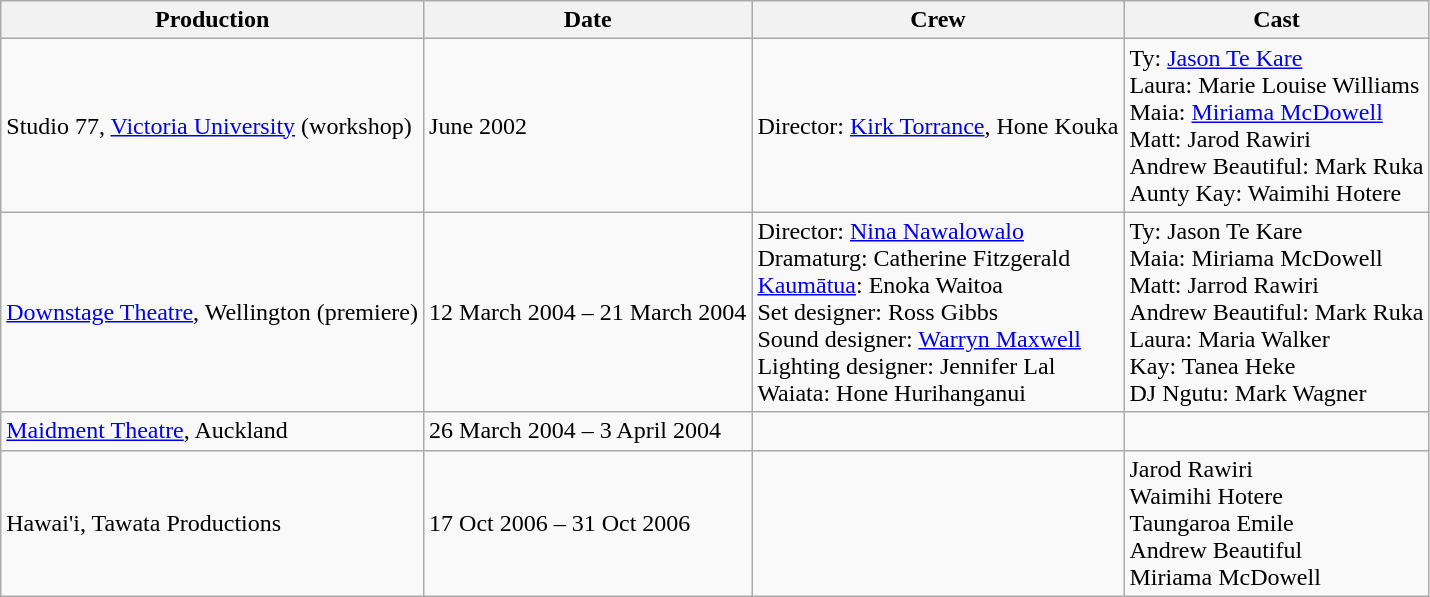<table class="wikitable">
<tr>
<th>Production</th>
<th>Date</th>
<th>Crew</th>
<th>Cast</th>
</tr>
<tr>
<td>Studio 77, <a href='#'>Victoria University</a> (workshop)</td>
<td>June 2002</td>
<td>Director: <a href='#'>Kirk Torrance</a>,  Hone Kouka</td>
<td>Ty: <a href='#'>Jason Te Kare</a><br>Laura: Marie Louise Williams<br>Maia: <a href='#'>Miriama McDowell</a><br>Matt: Jarod Rawiri<br>Andrew Beautiful: Mark Ruka<br>Aunty Kay: Waimihi Hotere</td>
</tr>
<tr>
<td><a href='#'>Downstage Theatre</a>, Wellington (premiere)</td>
<td>12 March 2004 – 21 March 2004</td>
<td>Director: <a href='#'>Nina Nawalowalo</a><br>Dramaturg: Catherine Fitzgerald<br><a href='#'>Kaumātua</a>: Enoka Waitoa<br>Set designer: Ross Gibbs<br>Sound designer: <a href='#'>Warryn Maxwell</a><br>Lighting designer: Jennifer Lal<br>Waiata: Hone Hurihanganui</td>
<td>Ty: Jason Te Kare<br>Maia: Miriama McDowell<br>Matt: Jarrod Rawiri<br>Andrew Beautiful: Mark Ruka<br>Laura: Maria Walker<br>Kay: Tanea Heke<br>DJ Ngutu: Mark Wagner</td>
</tr>
<tr>
<td><a href='#'>Maidment Theatre</a>, Auckland</td>
<td>26 March 2004 – 3 April 2004</td>
<td></td>
<td></td>
</tr>
<tr>
<td>Hawai'i, Tawata Productions</td>
<td>17 Oct 2006 – 31 Oct 2006</td>
<td></td>
<td>Jarod Rawiri<br>Waimihi Hotere<br>Taungaroa Emile<br>Andrew Beautiful<br>Miriama McDowell</td>
</tr>
</table>
